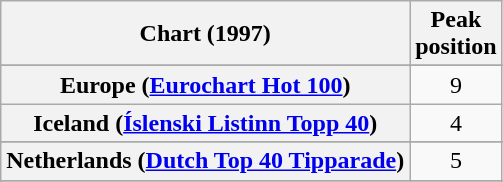<table class="wikitable sortable plainrowheaders" style="text-align:center">
<tr>
<th>Chart (1997)</th>
<th>Peak<br>position</th>
</tr>
<tr>
</tr>
<tr>
</tr>
<tr>
<th scope="row">Europe (<a href='#'>Eurochart Hot 100</a>)</th>
<td>9</td>
</tr>
<tr>
<th scope="row">Iceland (<a href='#'>Íslenski Listinn Topp 40</a>)</th>
<td>4</td>
</tr>
<tr>
</tr>
<tr>
<th scope="row">Netherlands (<a href='#'>Dutch Top 40 Tipparade</a>)</th>
<td>5</td>
</tr>
<tr>
</tr>
<tr>
</tr>
<tr>
</tr>
<tr>
</tr>
</table>
